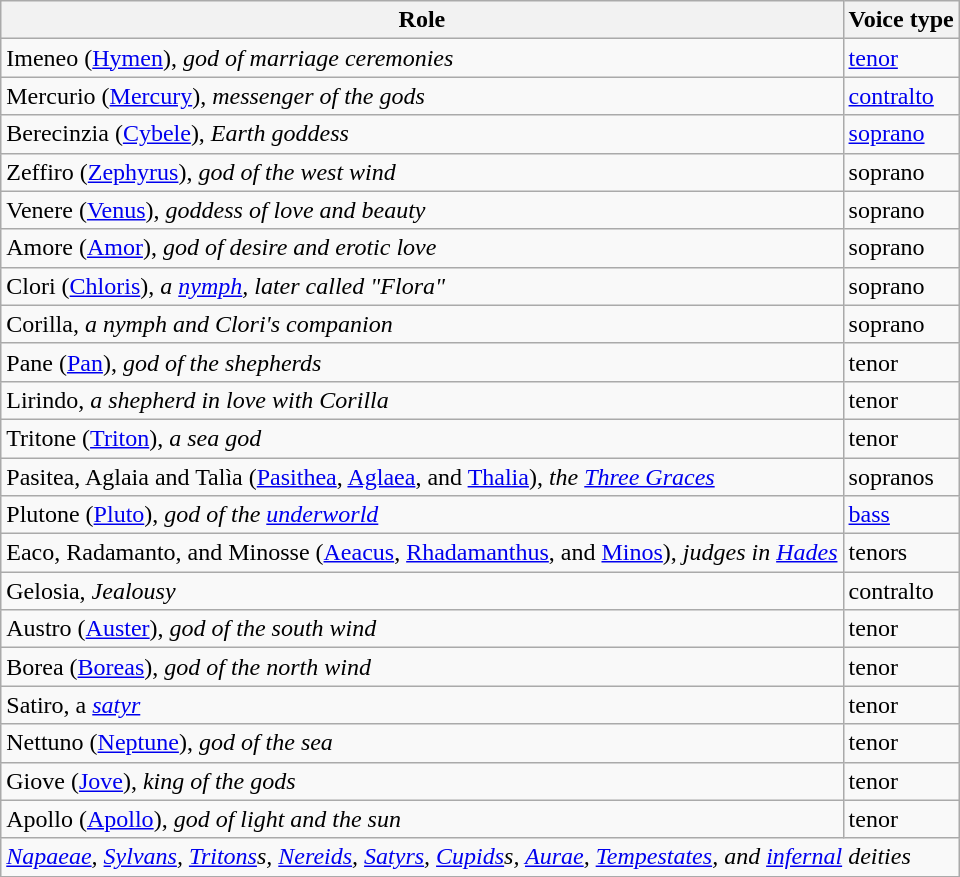<table class="wikitable">
<tr>
<th>Role</th>
<th>Voice type</th>
</tr>
<tr>
<td>Imeneo (<a href='#'>Hymen</a>), <em>god of marriage ceremonies</em></td>
<td><a href='#'>tenor</a></td>
</tr>
<tr>
<td>Mercurio (<a href='#'>Mercury</a>), <em>messenger of the gods</em></td>
<td><a href='#'>contralto</a></td>
</tr>
<tr>
<td>Berecinzia (<a href='#'>Cybele</a>), <em>Earth goddess</em></td>
<td><a href='#'>soprano</a></td>
</tr>
<tr>
<td>Zeffiro (<a href='#'>Zephyrus</a>), <em>god of the west wind</em></td>
<td>soprano</td>
</tr>
<tr>
<td>Venere (<a href='#'>Venus</a>), <em>goddess of love and beauty</em></td>
<td>soprano</td>
</tr>
<tr>
<td>Amore (<a href='#'>Amor</a>), <em>god of desire and erotic love</em></td>
<td>soprano</td>
</tr>
<tr>
<td>Clori (<a href='#'>Chloris</a>), <em>a <a href='#'>nymph</a>, later called "Flora"</em></td>
<td>soprano</td>
</tr>
<tr>
<td>Corilla, <em>a nymph and Clori's companion</em></td>
<td>soprano</td>
</tr>
<tr>
<td>Pane (<a href='#'>Pan</a>), <em>god of the shepherds</em></td>
<td>tenor</td>
</tr>
<tr>
<td>Lirindo, <em>a shepherd in love with Corilla</em></td>
<td>tenor</td>
</tr>
<tr>
<td>Tritone (<a href='#'>Triton</a>), <em>a sea god</em></td>
<td>tenor</td>
</tr>
<tr>
<td>Pasitea, Aglaia and Talìa (<a href='#'>Pasithea</a>, <a href='#'>Aglaea</a>, and <a href='#'>Thalia</a>), <em>the <a href='#'>Three Graces</a></em></td>
<td>sopranos</td>
</tr>
<tr>
<td>Plutone (<a href='#'>Pluto</a>), <em>god of the <a href='#'>underworld</a></em></td>
<td><a href='#'>bass</a></td>
</tr>
<tr>
<td>Eaco, Radamanto, and Minosse (<a href='#'>Aeacus</a>, <a href='#'>Rhadamanthus</a>, and <a href='#'>Minos</a>), <em>judges in <a href='#'>Hades</a></em></td>
<td>tenors</td>
</tr>
<tr>
<td>Gelosia, <em>Jealousy</em></td>
<td>contralto</td>
</tr>
<tr>
<td>Austro (<a href='#'>Auster</a>), <em>god of the south wind</em></td>
<td>tenor</td>
</tr>
<tr>
<td>Borea (<a href='#'>Boreas</a>), <em>god of the north wind</em></td>
<td>tenor</td>
</tr>
<tr>
<td>Satiro, a <em><a href='#'>satyr</a></em></td>
<td>tenor</td>
</tr>
<tr>
<td>Nettuno (<a href='#'>Neptune</a>), <em>god of the sea</em></td>
<td>tenor</td>
</tr>
<tr>
<td>Giove (<a href='#'>Jove</a>), <em>king of the gods</em></td>
<td>tenor</td>
</tr>
<tr>
<td>Apollo (<a href='#'>Apollo</a>), <em>god of light and the sun</em></td>
<td>tenor</td>
</tr>
<tr>
<td colspan="3"><em><a href='#'>Napaeae</a>, <a href='#'>Sylvans</a>, <a href='#'>Tritons</a>s, <a href='#'>Nereids</a>, <a href='#'>Satyrs</a>, <a href='#'>Cupids</a>s, <a href='#'>Aurae</a>, <a href='#'>Tempestates</a>, and <a href='#'>infernal</a> deities</em></td>
</tr>
</table>
